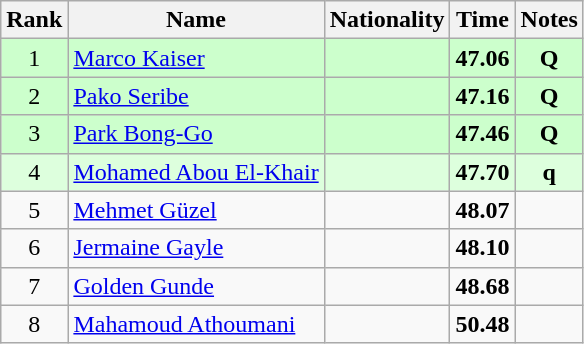<table class="wikitable sortable" style="text-align:center">
<tr>
<th>Rank</th>
<th>Name</th>
<th>Nationality</th>
<th>Time</th>
<th>Notes</th>
</tr>
<tr bgcolor=ccffcc>
<td>1</td>
<td align=left><a href='#'>Marco Kaiser</a></td>
<td align=left></td>
<td><strong>47.06</strong></td>
<td><strong>Q</strong></td>
</tr>
<tr bgcolor=ccffcc>
<td>2</td>
<td align=left><a href='#'>Pako Seribe</a></td>
<td align=left></td>
<td><strong>47.16</strong></td>
<td><strong>Q</strong></td>
</tr>
<tr bgcolor=ccffcc>
<td>3</td>
<td align=left><a href='#'>Park Bong-Go</a></td>
<td align=left></td>
<td><strong>47.46</strong></td>
<td><strong>Q</strong></td>
</tr>
<tr bgcolor=ddffdd>
<td>4</td>
<td align=left><a href='#'>Mohamed Abou El-Khair</a></td>
<td align=left></td>
<td><strong>47.70</strong></td>
<td><strong>q</strong></td>
</tr>
<tr>
<td>5</td>
<td align=left><a href='#'>Mehmet Güzel</a></td>
<td align=left></td>
<td><strong>48.07</strong></td>
<td></td>
</tr>
<tr>
<td>6</td>
<td align=left><a href='#'>Jermaine Gayle</a></td>
<td align=left></td>
<td><strong>48.10</strong></td>
<td></td>
</tr>
<tr>
<td>7</td>
<td align=left><a href='#'>Golden Gunde</a></td>
<td align=left></td>
<td><strong>48.68</strong></td>
<td></td>
</tr>
<tr>
<td>8</td>
<td align=left><a href='#'>Mahamoud Athoumani</a></td>
<td align=left></td>
<td><strong>50.48</strong></td>
<td></td>
</tr>
</table>
